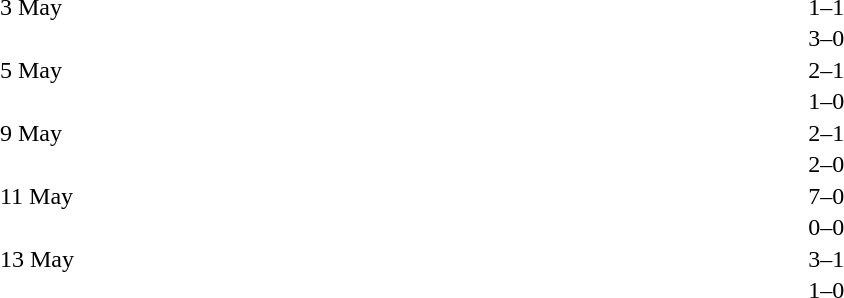<table cellspacing=1 width=70%>
<tr>
<th width=25%></th>
<th width=30%></th>
<th width=15%></th>
<th width=30%></th>
</tr>
<tr>
<td>3 May</td>
<td align=right></td>
<td align=center>1–1</td>
<td></td>
</tr>
<tr>
<td></td>
<td align=right></td>
<td align=center>3–0</td>
<td></td>
</tr>
<tr>
<td>5 May</td>
<td align=right></td>
<td align=center>2–1</td>
<td></td>
</tr>
<tr>
<td></td>
<td align=right></td>
<td align=center>1–0</td>
<td></td>
</tr>
<tr>
<td>9 May</td>
<td align=right></td>
<td align=center>2–1</td>
<td></td>
</tr>
<tr>
<td></td>
<td align=right></td>
<td align=center>2–0</td>
<td></td>
</tr>
<tr>
<td>11 May</td>
<td align=right></td>
<td align=center>7–0</td>
<td></td>
</tr>
<tr>
<td></td>
<td align=right></td>
<td align=center>0–0</td>
<td></td>
</tr>
<tr>
<td>13 May</td>
<td align=right></td>
<td align=center>3–1</td>
<td></td>
</tr>
<tr>
<td></td>
<td align=right></td>
<td align=center>1–0</td>
<td></td>
</tr>
</table>
